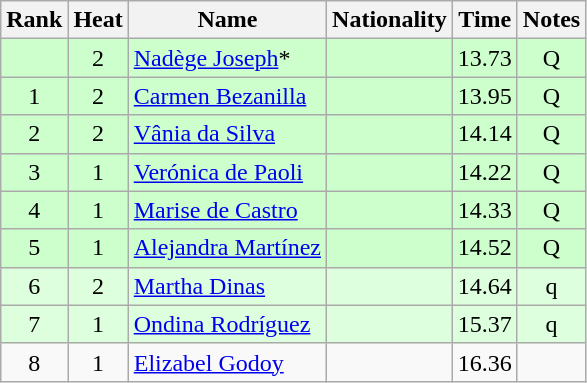<table class="wikitable sortable" style="text-align:center">
<tr>
<th>Rank</th>
<th>Heat</th>
<th>Name</th>
<th>Nationality</th>
<th>Time</th>
<th>Notes</th>
</tr>
<tr bgcolor=ccffcc>
<td></td>
<td>2</td>
<td align=left><a href='#'>Nadège Joseph</a>*</td>
<td align=left></td>
<td>13.73</td>
<td>Q</td>
</tr>
<tr bgcolor=ccffcc>
<td>1</td>
<td>2</td>
<td align=left><a href='#'>Carmen Bezanilla</a></td>
<td align=left></td>
<td>13.95</td>
<td>Q</td>
</tr>
<tr bgcolor=ccffcc>
<td>2</td>
<td>2</td>
<td align=left><a href='#'>Vânia da Silva</a></td>
<td align=left></td>
<td>14.14</td>
<td>Q</td>
</tr>
<tr bgcolor=ccffcc>
<td>3</td>
<td>1</td>
<td align=left><a href='#'>Verónica de Paoli</a></td>
<td align=left></td>
<td>14.22</td>
<td>Q</td>
</tr>
<tr bgcolor=ccffcc>
<td>4</td>
<td>1</td>
<td align=left><a href='#'>Marise de Castro</a></td>
<td align=left></td>
<td>14.33</td>
<td>Q</td>
</tr>
<tr bgcolor=ccffcc>
<td>5</td>
<td>1</td>
<td align=left><a href='#'>Alejandra Martínez</a></td>
<td align=left></td>
<td>14.52</td>
<td>Q</td>
</tr>
<tr bgcolor=ddffdd>
<td>6</td>
<td>2</td>
<td align=left><a href='#'>Martha Dinas</a></td>
<td align=left></td>
<td>14.64</td>
<td>q</td>
</tr>
<tr bgcolor=ddffdd>
<td>7</td>
<td>1</td>
<td align=left><a href='#'>Ondina Rodríguez</a></td>
<td align=left></td>
<td>15.37</td>
<td>q</td>
</tr>
<tr>
<td>8</td>
<td>1</td>
<td align=left><a href='#'>Elizabel Godoy</a></td>
<td align=left></td>
<td>16.36</td>
<td></td>
</tr>
</table>
